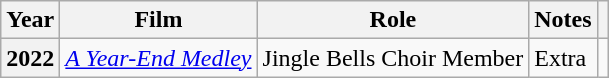<table class="wikitable plainrowheaders">
<tr>
<th scope="col">Year</th>
<th scope="col">Film</th>
<th scope="col">Role</th>
<th scope="col">Notes</th>
<th scope="col" class="unsortable"></th>
</tr>
<tr>
<th scope="row">2022</th>
<td><em><a href='#'>A Year-End Medley</a></em></td>
<td>Jingle Bells Choir Member</td>
<td>Extra</td>
<td style="text-align:center"></td>
</tr>
</table>
